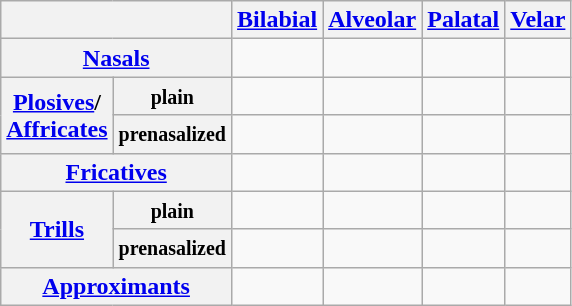<table class="wikitable" style="text-align:center">
<tr>
<th colspan="2"></th>
<th><a href='#'>Bilabial</a></th>
<th><a href='#'>Alveolar</a></th>
<th><a href='#'>Palatal</a></th>
<th><a href='#'>Velar</a></th>
</tr>
<tr>
<th colspan="2"><a href='#'>Nasals</a></th>
<td></td>
<td></td>
<td></td>
<td></td>
</tr>
<tr>
<th rowspan="2"><a href='#'>Plosives</a>/<br><a href='#'>Affricates</a></th>
<th><small>plain</small></th>
<td></td>
<td></td>
<td></td>
<td></td>
</tr>
<tr>
<th><small>prenasalized</small></th>
<td></td>
<td></td>
<td></td>
<td></td>
</tr>
<tr>
<th colspan="2"><a href='#'>Fricatives</a></th>
<td></td>
<td></td>
<td></td>
<td></td>
</tr>
<tr>
<th rowspan="2"><a href='#'>Trills</a></th>
<th><small>plain</small></th>
<td></td>
<td></td>
<td></td>
<td></td>
</tr>
<tr>
<th><small>prenasalized</small></th>
<td></td>
<td></td>
<td></td>
<td></td>
</tr>
<tr>
<th colspan="2"><a href='#'>Approximants</a></th>
<td></td>
<td></td>
<td></td>
<td></td>
</tr>
</table>
